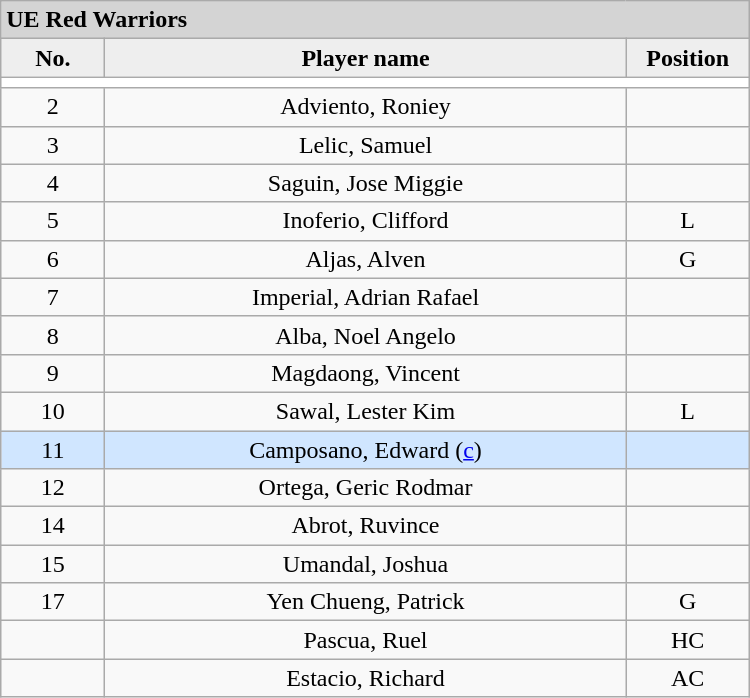<table class='wikitable mw-collapsible mw-collapsed' style='text-align: center; width: 500px; border: none;'>
<tr>
<th style="background:#D4D4D4; text-align:left;" colspan=3> UE Red Warriors</th>
</tr>
<tr style="background:#EEEEEE; font-weight:bold;">
<td width=10%>No.</td>
<td width=50%>Player name</td>
<td width=10%>Position</td>
</tr>
<tr style="background:#FFFFFF;">
<td colspan=3 align=center></td>
</tr>
<tr>
<td align=center>2</td>
<td>Adviento, Roniey</td>
<td align=center></td>
</tr>
<tr>
<td align=center>3</td>
<td>Lelic, Samuel</td>
<td align=center></td>
</tr>
<tr>
<td align=center>4</td>
<td>Saguin, Jose Miggie</td>
<td align=center></td>
</tr>
<tr>
<td align=center>5</td>
<td>Inoferio, Clifford</td>
<td align=center>L</td>
</tr>
<tr>
<td align=center>6</td>
<td>Aljas, Alven</td>
<td align=center>G</td>
</tr>
<tr>
<td align=center>7</td>
<td>Imperial, Adrian Rafael</td>
<td align=center></td>
</tr>
<tr>
<td align=center>8</td>
<td>Alba, Noel Angelo</td>
<td align=center></td>
</tr>
<tr>
<td align=center>9</td>
<td>Magdaong, Vincent</td>
<td align=center></td>
</tr>
<tr>
<td align=center>10</td>
<td>Sawal, Lester Kim</td>
<td align=center>L</td>
</tr>
<tr style="background:#D0E6FF;">
<td align=center>11</td>
<td>Camposano, Edward (<a href='#'>c</a>)</td>
<td align=center></td>
</tr>
<tr>
<td align=center>12</td>
<td>Ortega, Geric Rodmar</td>
<td align=center></td>
</tr>
<tr>
<td align=center>14</td>
<td>Abrot, Ruvince</td>
<td align=center></td>
</tr>
<tr>
<td align=center>15</td>
<td>Umandal, Joshua</td>
<td align=center></td>
</tr>
<tr>
<td align=center>17</td>
<td>Yen Chueng, Patrick</td>
<td align=center>G</td>
</tr>
<tr>
<td align=center></td>
<td>Pascua, Ruel</td>
<td align=center>HC</td>
</tr>
<tr>
<td align=center></td>
<td>Estacio, Richard</td>
<td align=center>AC</td>
</tr>
<tr>
</tr>
</table>
